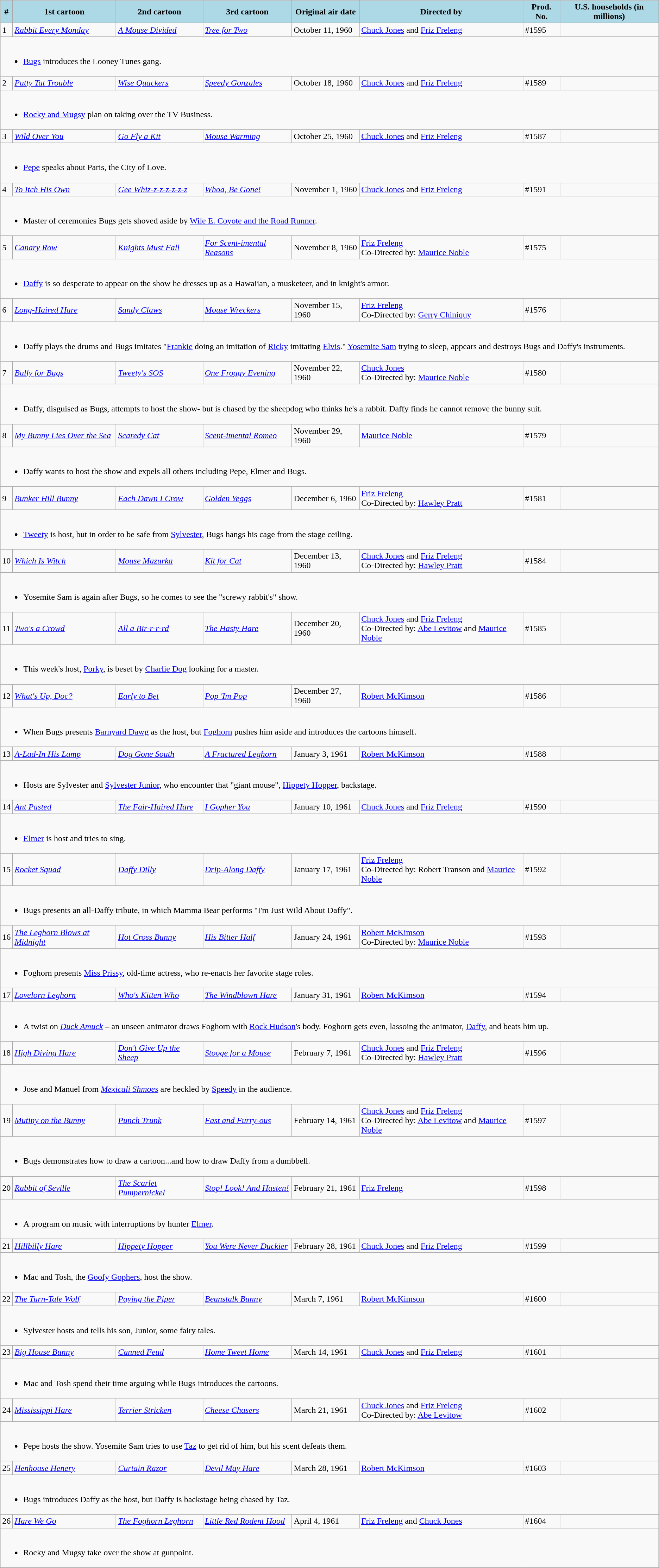<table class="wikitable">
<tr>
<th style="background:lightblue;">#</th>
<th style="background:lightblue;">1st cartoon</th>
<th style="background:lightblue;">2nd cartoon</th>
<th style="background:lightblue;">3rd cartoon</th>
<th style="background:lightblue;">Original air date</th>
<th style="background:lightblue;">Directed by</th>
<th style="background:lightblue;">Prod. No.</th>
<th style="background:lightblue;" position="center">U.S. households (in millions)</th>
</tr>
<tr>
<td>1</td>
<td><em><a href='#'>Rabbit Every Monday</a></em></td>
<td><em><a href='#'>A Mouse Divided</a></em></td>
<td><em><a href='#'>Tree for Two</a></em></td>
<td>October 11, 1960</td>
<td><a href='#'>Chuck Jones</a> and <a href='#'>Friz Freleng</a></td>
<td>#1595</td>
<td></td>
</tr>
<tr>
<td colspan="8"><br><ul><li><a href='#'>Bugs</a> introduces the Looney Tunes gang.</li></ul></td>
</tr>
<tr>
<td>2</td>
<td><em><a href='#'>Putty Tat Trouble</a></em></td>
<td><em><a href='#'>Wise Quackers</a></em></td>
<td><em><a href='#'>Speedy Gonzales</a></em></td>
<td>October 18, 1960</td>
<td><a href='#'>Chuck Jones</a> and <a href='#'>Friz Freleng</a></td>
<td>#1589</td>
<td></td>
</tr>
<tr>
<td colspan="8"><br><ul><li><a href='#'>Rocky and Mugsy</a> plan on taking over the TV Business.</li></ul></td>
</tr>
<tr>
<td>3</td>
<td><em><a href='#'>Wild Over You</a></em></td>
<td><em><a href='#'>Go Fly a Kit</a></em></td>
<td><em><a href='#'>Mouse Warming</a></em></td>
<td>October 25, 1960</td>
<td><a href='#'>Chuck Jones</a> and <a href='#'>Friz Freleng</a></td>
<td>#1587</td>
<td></td>
</tr>
<tr>
<td colspan="8"><br><ul><li><a href='#'>Pepe</a> speaks about Paris, the City of Love.</li></ul></td>
</tr>
<tr>
<td>4</td>
<td><em><a href='#'>To Itch His Own</a></em></td>
<td><em><a href='#'>Gee Whiz-z-z-z-z-z-z</a></em></td>
<td><em><a href='#'>Whoa, Be Gone!</a></em></td>
<td>November 1, 1960</td>
<td><a href='#'>Chuck Jones</a> and <a href='#'>Friz Freleng</a></td>
<td>#1591</td>
<td></td>
</tr>
<tr>
<td colspan="8"><br><ul><li>Master of ceremonies Bugs gets shoved aside by <a href='#'>Wile E. Coyote and the Road Runner</a>.</li></ul></td>
</tr>
<tr>
<td>5</td>
<td><em><a href='#'>Canary Row</a></em></td>
<td><em><a href='#'>Knights Must Fall</a></em></td>
<td><em><a href='#'>For Scent-imental Reasons</a></em></td>
<td>November 8, 1960</td>
<td><a href='#'>Friz Freleng</a><br>Co-Directed by: <a href='#'>Maurice Noble</a></td>
<td>#1575</td>
<td></td>
</tr>
<tr>
<td colspan="8"><br><ul><li><a href='#'>Daffy</a> is so desperate to appear on the show he dresses up as a Hawaiian, a musketeer, and in knight's armor.</li></ul></td>
</tr>
<tr>
<td>6</td>
<td><em><a href='#'>Long-Haired Hare</a></em></td>
<td><em><a href='#'>Sandy Claws</a></em></td>
<td><em><a href='#'>Mouse Wreckers</a></em></td>
<td>November 15, 1960</td>
<td><a href='#'>Friz Freleng</a><br>Co-Directed by: <a href='#'>Gerry Chiniquy</a></td>
<td>#1576</td>
<td></td>
</tr>
<tr>
<td colspan="8"><br><ul><li>Daffy plays the drums and Bugs imitates "<a href='#'>Frankie</a> doing an imitation of <a href='#'>Ricky</a> imitating <a href='#'>Elvis</a>." <a href='#'>Yosemite Sam</a> trying to sleep, appears and destroys Bugs and Daffy's instruments.</li></ul></td>
</tr>
<tr>
<td>7</td>
<td><em><a href='#'>Bully for Bugs</a></em></td>
<td><em><a href='#'>Tweety's SOS</a></em></td>
<td><em><a href='#'>One Froggy Evening</a></em></td>
<td>November 22, 1960</td>
<td><a href='#'>Chuck Jones</a><br>Co-Directed by: <a href='#'>Maurice Noble</a></td>
<td>#1580</td>
<td></td>
</tr>
<tr>
<td colspan="8"><br><ul><li>Daffy, disguised as Bugs, attempts to host the show- but is chased by the sheepdog who thinks he's a rabbit. Daffy finds he cannot remove the bunny suit.</li></ul></td>
</tr>
<tr>
<td>8</td>
<td><em><a href='#'>My Bunny Lies Over the Sea</a></em></td>
<td><em><a href='#'>Scaredy Cat</a></em></td>
<td><em><a href='#'>Scent-imental Romeo</a></em></td>
<td>November 29, 1960</td>
<td><a href='#'>Maurice Noble</a></td>
<td>#1579</td>
<td></td>
</tr>
<tr>
<td colspan="8"><br><ul><li>Daffy wants to host the show and expels all others including Pepe, Elmer and Bugs.</li></ul></td>
</tr>
<tr>
<td>9</td>
<td><em><a href='#'>Bunker Hill Bunny</a></em></td>
<td><em><a href='#'>Each Dawn I Crow</a></em></td>
<td><em><a href='#'>Golden Yeggs</a></em></td>
<td>December 6, 1960</td>
<td><a href='#'>Friz Freleng</a><br>Co-Directed by: <a href='#'>Hawley Pratt</a></td>
<td>#1581</td>
<td></td>
</tr>
<tr>
<td colspan="8"><br><ul><li><a href='#'>Tweety</a> is host, but in order to be safe from <a href='#'>Sylvester</a>, Bugs hangs his cage from the stage ceiling.</li></ul></td>
</tr>
<tr>
<td>10</td>
<td><em><a href='#'>Which Is Witch</a></em></td>
<td><em><a href='#'>Mouse Mazurka</a></em></td>
<td><em><a href='#'>Kit for Cat</a></em></td>
<td>December 13, 1960</td>
<td><a href='#'>Chuck Jones</a> and <a href='#'>Friz Freleng</a><br>Co-Directed by: <a href='#'>Hawley Pratt</a></td>
<td>#1584</td>
<td></td>
</tr>
<tr>
<td colspan="8"><br><ul><li>Yosemite Sam is again after Bugs, so he comes to see the "screwy rabbit's" show.</li></ul></td>
</tr>
<tr>
<td>11</td>
<td><a href='#'><em>Two's a Crowd</em></a></td>
<td><em><a href='#'>All a Bir-r-r-rd</a></em></td>
<td><em><a href='#'>The Hasty Hare</a></em></td>
<td>December 20, 1960</td>
<td><a href='#'>Chuck Jones</a> and <a href='#'>Friz Freleng</a><br>Co-Directed by: <a href='#'>Abe Levitow</a> and <a href='#'>Maurice Noble</a></td>
<td>#1585</td>
<td></td>
</tr>
<tr>
<td colspan="8"><br><ul><li>This week's host, <a href='#'>Porky</a>, is beset by <a href='#'>Charlie Dog</a> looking for a master.</li></ul></td>
</tr>
<tr>
<td>12</td>
<td><em><a href='#'>What's Up, Doc?</a></em></td>
<td><em><a href='#'>Early to Bet</a></em></td>
<td><em><a href='#'>Pop 'Im Pop</a></em></td>
<td>December 27, 1960</td>
<td><a href='#'>Robert McKimson</a></td>
<td>#1586</td>
<td></td>
</tr>
<tr>
<td colspan="8"><br><ul><li>When Bugs presents <a href='#'>Barnyard Dawg</a> as the host, but <a href='#'>Foghorn</a> pushes him aside and introduces the cartoons himself.</li></ul></td>
</tr>
<tr>
<td>13</td>
<td><em><a href='#'>A-Lad-In His Lamp</a></em></td>
<td><em><a href='#'>Dog Gone South</a></em></td>
<td><em><a href='#'>A Fractured Leghorn</a></em></td>
<td>January 3, 1961</td>
<td><a href='#'>Robert McKimson</a></td>
<td>#1588</td>
<td></td>
</tr>
<tr>
<td colspan="8"><br><ul><li>Hosts are Sylvester and <a href='#'>Sylvester Junior</a>, who encounter that "giant mouse", <a href='#'>Hippety Hopper</a>, backstage.</li></ul></td>
</tr>
<tr>
<td>14</td>
<td><em><a href='#'>Ant Pasted</a></em></td>
<td><em><a href='#'>The Fair-Haired Hare</a></em></td>
<td><em><a href='#'>I Gopher You</a></em></td>
<td>January 10, 1961</td>
<td><a href='#'>Chuck Jones</a> and <a href='#'>Friz Freleng</a></td>
<td>#1590</td>
<td></td>
</tr>
<tr>
<td colspan="8"><br><ul><li><a href='#'>Elmer</a> is host and tries to sing.</li></ul></td>
</tr>
<tr>
<td>15</td>
<td><em><a href='#'>Rocket Squad</a></em></td>
<td><em><a href='#'>Daffy Dilly</a></em></td>
<td><em><a href='#'>Drip-Along Daffy</a></em></td>
<td>January 17, 1961</td>
<td><a href='#'>Friz Freleng</a><br>Co-Directed by: Robert Transon and <a href='#'>Maurice Noble</a></td>
<td>#1592</td>
<td></td>
</tr>
<tr>
<td colspan="8"><br><ul><li>Bugs presents an all-Daffy tribute, in which Mamma Bear performs "I'm Just Wild About Daffy".</li></ul></td>
</tr>
<tr>
<td>16</td>
<td><em><a href='#'>The Leghorn Blows at Midnight</a></em></td>
<td><em><a href='#'>Hot Cross Bunny</a></em></td>
<td><em><a href='#'>His Bitter Half</a></em></td>
<td>January 24, 1961</td>
<td><a href='#'>Robert McKimson</a><br>Co-Directed by: <a href='#'>Maurice Noble</a></td>
<td>#1593</td>
<td></td>
</tr>
<tr>
<td colspan="8"><br><ul><li>Foghorn presents <a href='#'>Miss Prissy</a>, old-time actress, who re-enacts her favorite stage roles.</li></ul></td>
</tr>
<tr>
<td>17</td>
<td><em><a href='#'>Lovelorn Leghorn</a></em></td>
<td><em><a href='#'>Who's Kitten Who</a></em></td>
<td><em><a href='#'>The Windblown Hare</a></em></td>
<td>January 31, 1961</td>
<td><a href='#'>Robert McKimson</a></td>
<td>#1594</td>
<td></td>
</tr>
<tr>
<td colspan="8"><br><ul><li>A twist on <em><a href='#'>Duck Amuck</a></em> – an unseen animator draws Foghorn with <a href='#'>Rock Hudson</a>'s body. Foghorn gets even, lassoing the animator, <a href='#'>Daffy</a>, and beats him up.</li></ul></td>
</tr>
<tr>
<td>18</td>
<td><em><a href='#'>High Diving Hare</a></em></td>
<td><em><a href='#'>Don't Give Up the Sheep</a></em></td>
<td><em><a href='#'>Stooge for a Mouse</a></em></td>
<td>February 7, 1961</td>
<td><a href='#'>Chuck Jones</a> and <a href='#'>Friz Freleng</a><br>Co-Directed by: <a href='#'>Hawley Pratt</a></td>
<td>#1596</td>
<td></td>
</tr>
<tr>
<td colspan="8"><br><ul><li>Jose and Manuel from <em><a href='#'>Mexicali Shmoes</a></em> are heckled by <a href='#'>Speedy</a> in the audience.</li></ul></td>
</tr>
<tr>
<td>19</td>
<td><em><a href='#'>Mutiny on the Bunny</a></em></td>
<td><em><a href='#'>Punch Trunk</a></em></td>
<td><em><a href='#'>Fast and Furry-ous</a></em></td>
<td>February 14, 1961</td>
<td><a href='#'>Chuck Jones</a> and <a href='#'>Friz Freleng</a><br>Co-Directed by: <a href='#'>Abe Levitow</a> and <a href='#'>Maurice Noble</a></td>
<td>#1597</td>
<td></td>
</tr>
<tr>
<td colspan="8"><br><ul><li>Bugs demonstrates how to draw a cartoon...and how to draw Daffy from a dumbbell.</li></ul></td>
</tr>
<tr>
<td>20</td>
<td><em><a href='#'>Rabbit of Seville</a></em></td>
<td><em><a href='#'>The Scarlet Pumpernickel</a></em></td>
<td><em><a href='#'>Stop! Look! And Hasten!</a></em></td>
<td>February 21, 1961</td>
<td><a href='#'>Friz Freleng</a></td>
<td>#1598</td>
<td></td>
</tr>
<tr>
<td colspan="8"><br><ul><li>A program on music with interruptions by hunter <a href='#'>Elmer</a>.</li></ul></td>
</tr>
<tr>
<td>21</td>
<td><em><a href='#'>Hillbilly Hare</a></em></td>
<td><em><a href='#'>Hippety Hopper</a></em></td>
<td><em><a href='#'>You Were Never Duckier</a></em></td>
<td>February 28, 1961</td>
<td><a href='#'>Chuck Jones</a> and <a href='#'>Friz Freleng</a></td>
<td>#1599</td>
<td></td>
</tr>
<tr>
<td colspan="8"><br><ul><li>Mac and Tosh, the <a href='#'>Goofy Gophers</a>, host the show.</li></ul></td>
</tr>
<tr>
<td>22</td>
<td><em><a href='#'>The Turn-Tale Wolf</a></em></td>
<td><em><a href='#'>Paying the Piper</a></em></td>
<td><em><a href='#'>Beanstalk Bunny</a></em></td>
<td>March 7, 1961</td>
<td><a href='#'>Robert McKimson</a></td>
<td>#1600</td>
<td></td>
</tr>
<tr>
<td colspan="8"><br><ul><li>Sylvester hosts and tells his son, Junior, some fairy tales.</li></ul></td>
</tr>
<tr>
<td>23</td>
<td><em><a href='#'>Big House Bunny</a></em></td>
<td><em><a href='#'>Canned Feud</a></em></td>
<td><em><a href='#'>Home Tweet Home</a></em></td>
<td>March 14, 1961</td>
<td><a href='#'>Chuck Jones</a> and <a href='#'>Friz Freleng</a></td>
<td>#1601</td>
<td></td>
</tr>
<tr>
<td colspan="8"><br><ul><li>Mac and Tosh spend their time arguing while Bugs introduces the cartoons.</li></ul></td>
</tr>
<tr>
<td>24</td>
<td><em><a href='#'>Mississippi Hare</a></em></td>
<td><em><a href='#'>Terrier Stricken</a></em></td>
<td><em><a href='#'>Cheese Chasers</a></em></td>
<td>March 21, 1961</td>
<td><a href='#'>Chuck Jones</a> and <a href='#'>Friz Freleng</a><br>Co-Directed by: <a href='#'>Abe Levitow</a></td>
<td>#1602</td>
<td></td>
</tr>
<tr>
<td colspan="8"><br><ul><li>Pepe hosts the show. Yosemite Sam tries to use <a href='#'>Taz</a> to get rid of him, but his scent defeats them.</li></ul></td>
</tr>
<tr>
<td>25</td>
<td><em><a href='#'>Henhouse Henery</a></em></td>
<td><em><a href='#'>Curtain Razor</a></em></td>
<td><em><a href='#'>Devil May Hare</a></em></td>
<td>March 28, 1961</td>
<td><a href='#'>Robert McKimson</a></td>
<td>#1603</td>
<td></td>
</tr>
<tr>
<td colspan="8"><br><ul><li>Bugs introduces Daffy as the host, but Daffy is backstage being chased by Taz.</li></ul></td>
</tr>
<tr>
<td>26</td>
<td><em><a href='#'>Hare We Go</a></em></td>
<td><em><a href='#'>The Foghorn Leghorn</a></em></td>
<td><em><a href='#'>Little Red Rodent Hood</a></em></td>
<td>April 4, 1961</td>
<td><a href='#'>Friz Freleng</a> and <a href='#'>Chuck Jones</a></td>
<td>#1604</td>
<td></td>
</tr>
<tr>
<td colspan="8"><br><ul><li>Rocky and Mugsy take over the show at gunpoint.</li></ul></td>
</tr>
<tr>
</tr>
</table>
